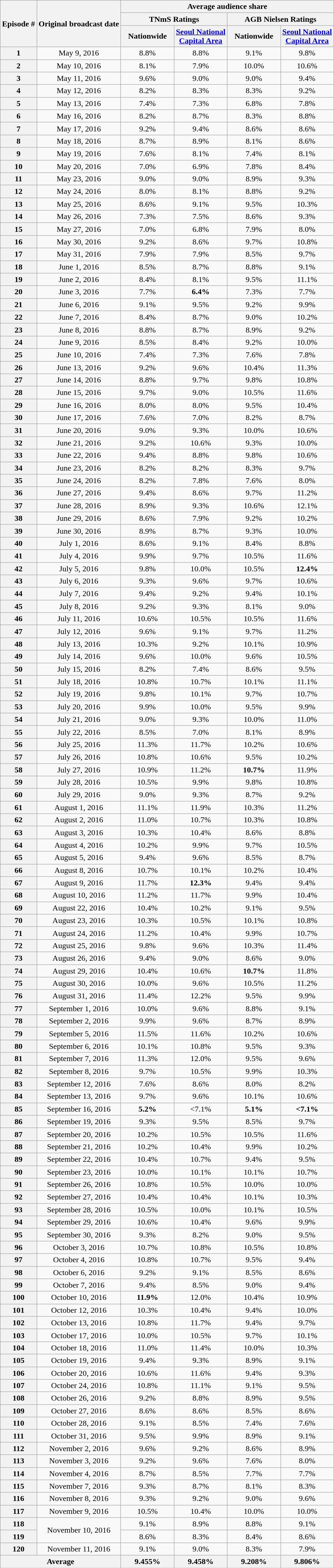<table class=wikitable style="text-align:center;">
<tr>
<th rowspan="3">Episode #</th>
<th rowspan="3">Original broadcast date</th>
<th colspan="4">Average audience share</th>
</tr>
<tr>
<th colspan="2">TNmS Ratings</th>
<th colspan="2">AGB Nielsen Ratings</th>
</tr>
<tr>
<th width=100>Nationwide</th>
<th width=100><a href='#'>Seoul National Capital Area</a></th>
<th width=100>Nationwide</th>
<th width=100><a href='#'>Seoul National Capital Area</a></th>
</tr>
<tr>
<th>1</th>
<td>May 9, 2016</td>
<td>8.8%</td>
<td>8.8%</td>
<td>9.1%</td>
<td>9.8%</td>
</tr>
<tr>
<th>2</th>
<td>May 10, 2016</td>
<td>8.1%</td>
<td>7.9%</td>
<td>10.0%</td>
<td>10.6%</td>
</tr>
<tr>
<th>3</th>
<td>May 11, 2016</td>
<td>9.6%</td>
<td>9.0%</td>
<td>9.0%</td>
<td>9.4%</td>
</tr>
<tr>
<th>4</th>
<td>May 12, 2016</td>
<td>8.2%</td>
<td>8.3%</td>
<td>8.3%</td>
<td>9.2%</td>
</tr>
<tr>
<th>5</th>
<td>May 13, 2016</td>
<td>7.4%</td>
<td>7.3%</td>
<td>6.8%</td>
<td>7.8%</td>
</tr>
<tr>
<th>6</th>
<td>May 16, 2016</td>
<td>8.2%</td>
<td>8.7%</td>
<td>8.3%</td>
<td>8.8%</td>
</tr>
<tr>
<th>7</th>
<td>May 17, 2016</td>
<td>9.2%</td>
<td>9.4%</td>
<td>8.6%</td>
<td>8.6%</td>
</tr>
<tr>
<th>8</th>
<td>May 18, 2016</td>
<td>8.7%</td>
<td>8.9%</td>
<td>8.1%</td>
<td>8.6%</td>
</tr>
<tr>
<th>9</th>
<td>May 19, 2016</td>
<td>7.6%</td>
<td>8.1%</td>
<td>7.4%</td>
<td>8.1%</td>
</tr>
<tr>
<th>10</th>
<td>May 20, 2016</td>
<td>7.0%</td>
<td>6.9%</td>
<td>7.8%</td>
<td>8.4%</td>
</tr>
<tr>
<th>11</th>
<td>May 23, 2016</td>
<td>9.0%</td>
<td>9.0%</td>
<td>8.9%</td>
<td>9.3%</td>
</tr>
<tr>
<th>12</th>
<td>May 24, 2016</td>
<td>8.0%</td>
<td>8.1%</td>
<td>8.8%</td>
<td>9.2%</td>
</tr>
<tr>
<th>13</th>
<td>May 25, 2016</td>
<td>8.6%</td>
<td>9.1%</td>
<td>9.5%</td>
<td>10.3%</td>
</tr>
<tr>
<th>14</th>
<td>May 26, 2016</td>
<td>7.3%</td>
<td>7.5%</td>
<td>8.6%</td>
<td>9.3%</td>
</tr>
<tr>
<th>15</th>
<td>May 27, 2016</td>
<td>7.0%</td>
<td>6.8%</td>
<td>7.9%</td>
<td>8.0%</td>
</tr>
<tr>
<th>16</th>
<td>May 30, 2016</td>
<td>9.2%</td>
<td>8.6%</td>
<td>9.7%</td>
<td>10.8%</td>
</tr>
<tr>
<th>17</th>
<td>May 31, 2016</td>
<td>7.9%</td>
<td>7.9%</td>
<td>8.5%</td>
<td>9.7%</td>
</tr>
<tr>
<th>18</th>
<td>June 1, 2016</td>
<td>8.5%</td>
<td>8.7%</td>
<td>8.8%</td>
<td>9.1%</td>
</tr>
<tr>
<th>19</th>
<td>June 2, 2016</td>
<td>8.4%</td>
<td>8.1%</td>
<td>9.5%</td>
<td>11.1%</td>
</tr>
<tr>
<th>20</th>
<td>June 3, 2016</td>
<td>7.7%</td>
<td><span><strong>6.4%</strong></span></td>
<td>7.3%</td>
<td>7.7%</td>
</tr>
<tr>
<th>21</th>
<td>June 6, 2016</td>
<td>9.1%</td>
<td>9.5%</td>
<td>9.2%</td>
<td>9.9%</td>
</tr>
<tr>
<th>22</th>
<td>June 7, 2016</td>
<td>8.4%</td>
<td>8.7%</td>
<td>9.0%</td>
<td>10.2%</td>
</tr>
<tr>
<th>23</th>
<td>June 8, 2016</td>
<td>8.8%</td>
<td>8.7%</td>
<td>8.9%</td>
<td>9.2%</td>
</tr>
<tr>
<th>24</th>
<td>June 9, 2016</td>
<td>8.5%</td>
<td>8.4%</td>
<td>9.2%</td>
<td>10.0%</td>
</tr>
<tr>
<th>25</th>
<td>June 10, 2016</td>
<td>7.4%</td>
<td>7.3%</td>
<td>7.6%</td>
<td>7.8%</td>
</tr>
<tr>
<th>26</th>
<td>June 13, 2016</td>
<td>9.2%</td>
<td>9.6%</td>
<td>10.4%</td>
<td>11.3%</td>
</tr>
<tr>
<th>27</th>
<td>June 14, 2016</td>
<td>8.8%</td>
<td>9.7%</td>
<td>9.8%</td>
<td>10.8%</td>
</tr>
<tr>
<th>28</th>
<td>June 15, 2016</td>
<td>9.7%</td>
<td>9.0%</td>
<td>10.5%</td>
<td>11.6%</td>
</tr>
<tr>
<th>29</th>
<td>June 16, 2016</td>
<td>8.0%</td>
<td>8.0%</td>
<td>9.5%</td>
<td>10.4%</td>
</tr>
<tr>
<th>30</th>
<td>June 17, 2016</td>
<td>7.6%</td>
<td>7.0%</td>
<td>8.2%</td>
<td>8.7%</td>
</tr>
<tr>
<th>31</th>
<td>June 20, 2016</td>
<td>9.0%</td>
<td>9.3%</td>
<td>10.0%</td>
<td>10.6%</td>
</tr>
<tr>
<th>32</th>
<td>June 21, 2016</td>
<td>9.2%</td>
<td>10.6%</td>
<td>9.3%</td>
<td>10.0%</td>
</tr>
<tr>
<th>33</th>
<td>June 22, 2016</td>
<td>9.4%</td>
<td>8.8%</td>
<td>9.8%</td>
<td>10.6%</td>
</tr>
<tr>
<th>34</th>
<td>June 23, 2016</td>
<td>8.2%</td>
<td>8.2%</td>
<td>8.3%</td>
<td>9.7%</td>
</tr>
<tr>
<th>35</th>
<td>June 24, 2016</td>
<td>8.2%</td>
<td>7.8%</td>
<td>7.6%</td>
<td>8.0%</td>
</tr>
<tr>
<th>36</th>
<td>June 27, 2016</td>
<td>9.4%</td>
<td>8.6%</td>
<td>9.7%</td>
<td>11.2%</td>
</tr>
<tr>
<th>37</th>
<td>June 28, 2016</td>
<td>8.9%</td>
<td>9.3%</td>
<td>10.6%</td>
<td>12.1%</td>
</tr>
<tr>
<th>38</th>
<td>June 29, 2016</td>
<td>8.6%</td>
<td>7.9%</td>
<td>9.2%</td>
<td>10.2%</td>
</tr>
<tr>
<th>39</th>
<td>June 30, 2016</td>
<td>8.9%</td>
<td>8.7%</td>
<td>9.3%</td>
<td>10.0%</td>
</tr>
<tr>
<th>40</th>
<td>July 1, 2016</td>
<td>8.6%</td>
<td>9.1%</td>
<td>8.4%</td>
<td>8.8%</td>
</tr>
<tr>
<th>41</th>
<td>July 4, 2016</td>
<td>9.9%</td>
<td>9.7%</td>
<td>10.5%</td>
<td>11.6%</td>
</tr>
<tr>
<th>42</th>
<td>July 5, 2016</td>
<td>9.8%</td>
<td>10.0%</td>
<td>10.5%</td>
<td><span><strong>12.4%</strong></span></td>
</tr>
<tr>
<th>43</th>
<td>July 6, 2016</td>
<td>9.3%</td>
<td>9.6%</td>
<td>9.7%</td>
<td>10.6%</td>
</tr>
<tr>
<th>44</th>
<td>July 7, 2016</td>
<td>9.4%</td>
<td>9.2%</td>
<td>9.4%</td>
<td>10.1%</td>
</tr>
<tr>
<th>45</th>
<td>July 8, 2016</td>
<td>9.2%</td>
<td>9.3%</td>
<td>8.1%</td>
<td>9.0%</td>
</tr>
<tr>
<th>46</th>
<td>July 11, 2016</td>
<td>10.6%</td>
<td>10.5%</td>
<td>10.5%</td>
<td>11.6%</td>
</tr>
<tr>
<th>47</th>
<td>July 12, 2016</td>
<td>9.6%</td>
<td>9.1%</td>
<td>9.7%</td>
<td>11.2%</td>
</tr>
<tr>
<th>48</th>
<td>July 13, 2016</td>
<td>10.3%</td>
<td>9.2%</td>
<td>10.1%</td>
<td>10.9%</td>
</tr>
<tr>
<th>49</th>
<td>July 14, 2016</td>
<td>9.6%</td>
<td>10.0%</td>
<td>9.6%</td>
<td>10.5%</td>
</tr>
<tr>
<th>50</th>
<td>July 15, 2016</td>
<td>8.2%</td>
<td>7.4%</td>
<td>8.6%</td>
<td>9.5%</td>
</tr>
<tr>
<th>51</th>
<td>July 18, 2016</td>
<td>10.8%</td>
<td>10.7%</td>
<td>10.1%</td>
<td>11.1%</td>
</tr>
<tr>
<th>52</th>
<td>July 19, 2016</td>
<td>9.8%</td>
<td>10.1%</td>
<td>9.7%</td>
<td>10.7%</td>
</tr>
<tr>
<th>53</th>
<td>July 20, 2016</td>
<td>9.9%</td>
<td>10.0%</td>
<td>9.5%</td>
<td>9.9%</td>
</tr>
<tr>
<th>54</th>
<td>July 21, 2016</td>
<td>9.0%</td>
<td>9.3%</td>
<td>10.0%</td>
<td>11.0%</td>
</tr>
<tr>
<th>55</th>
<td>July 22, 2016</td>
<td>8.5%</td>
<td>7.0%</td>
<td>8.1%</td>
<td>8.9%</td>
</tr>
<tr>
<th>56</th>
<td>July 25, 2016</td>
<td>11.3%</td>
<td>11.7%</td>
<td>10.2%</td>
<td>10.6%</td>
</tr>
<tr>
<th>57</th>
<td>July 26, 2016</td>
<td>10.8%</td>
<td>10.6%</td>
<td>9.5%</td>
<td>10.2%</td>
</tr>
<tr>
<th>58</th>
<td>July 27, 2016</td>
<td>10.9%</td>
<td>11.2%</td>
<td><span><strong>10.7%</strong></span></td>
<td>11.9%</td>
</tr>
<tr>
<th>59</th>
<td>July 28, 2016</td>
<td>10.5%</td>
<td>9.9%</td>
<td>9.8%</td>
<td>10.8%</td>
</tr>
<tr>
<th>60</th>
<td>July 29, 2016</td>
<td>9.0%</td>
<td>9.3%</td>
<td>8.7%</td>
<td>9.2%</td>
</tr>
<tr>
<th>61</th>
<td>August 1, 2016</td>
<td>11.1%</td>
<td>11.9%</td>
<td>10.3%</td>
<td>11.2%</td>
</tr>
<tr>
<th>62</th>
<td>August 2, 2016</td>
<td>11.0%</td>
<td>10.7%</td>
<td>10.3%</td>
<td>10.8%</td>
</tr>
<tr>
<th>63</th>
<td>August 3, 2016</td>
<td>10.3%</td>
<td>10.4%</td>
<td>8.6%</td>
<td>8.8%</td>
</tr>
<tr>
<th>64</th>
<td>August 4, 2016</td>
<td>10.2%</td>
<td>9.9%</td>
<td>9.7%</td>
<td>10.5%</td>
</tr>
<tr>
<th>65</th>
<td>August 5, 2016</td>
<td>9.4%</td>
<td>9.6%</td>
<td>8.5%</td>
<td>8.7%</td>
</tr>
<tr>
<th>66</th>
<td>August 8, 2016</td>
<td>10.7%</td>
<td>10.1%</td>
<td>10.2%</td>
<td>10.4%</td>
</tr>
<tr>
<th>67</th>
<td>August 9, 2016</td>
<td>11.7%</td>
<td><span><strong>12.3%</strong></span></td>
<td>9.4%</td>
<td>9.4%</td>
</tr>
<tr>
<th>68</th>
<td>August 10, 2016</td>
<td>11.2%</td>
<td>11.7%</td>
<td>9.9%</td>
<td>10.4%</td>
</tr>
<tr>
<th>69</th>
<td>August 22, 2016</td>
<td>10.4%</td>
<td>10.2%</td>
<td>9.1%</td>
<td>9.5%</td>
</tr>
<tr>
<th>70</th>
<td>August 23, 2016</td>
<td>10.3%</td>
<td>10.5%</td>
<td>10.1%</td>
<td>10.8%</td>
</tr>
<tr>
<th>71</th>
<td>August 24, 2016</td>
<td>11.2%</td>
<td>10.4%</td>
<td>9.9%</td>
<td>10.7%</td>
</tr>
<tr>
<th>72</th>
<td>August 25, 2016</td>
<td>9.8%</td>
<td>9.6%</td>
<td>10.3%</td>
<td>11.4%</td>
</tr>
<tr>
<th>73</th>
<td>August 26, 2016</td>
<td>9.4%</td>
<td>9.0%</td>
<td>8.6%</td>
<td>9.0%</td>
</tr>
<tr>
<th>74</th>
<td>August 29, 2016</td>
<td>10.4%</td>
<td>10.6%</td>
<td><span><strong>10.7%</strong></span></td>
<td>11.8%</td>
</tr>
<tr>
<th>75</th>
<td>August 30, 2016</td>
<td>10.0%</td>
<td>9.6%</td>
<td>10.5%</td>
<td>11.2%</td>
</tr>
<tr>
<th>76</th>
<td>August 31, 2016</td>
<td>11.4%</td>
<td>12.2%</td>
<td>9.5%</td>
<td>9.9%</td>
</tr>
<tr>
<th>77</th>
<td>September 1, 2016</td>
<td>10.0%</td>
<td>9.6%</td>
<td>8.8%</td>
<td>9.1%</td>
</tr>
<tr>
<th>78</th>
<td>September 2, 2016</td>
<td>9.9%</td>
<td>9.6%</td>
<td>8.7%</td>
<td>8.9%</td>
</tr>
<tr>
<th>79</th>
<td>September 5, 2016</td>
<td>11.5%</td>
<td>11.6%</td>
<td>10.2%</td>
<td>10.6%</td>
</tr>
<tr>
<th>80</th>
<td>September 6, 2016</td>
<td>10.1%</td>
<td>10.8%</td>
<td>9.5%</td>
<td>9.3%</td>
</tr>
<tr>
<th>81</th>
<td>September 7, 2016</td>
<td>11.3%</td>
<td>12.0%</td>
<td>9.5%</td>
<td>9.6%</td>
</tr>
<tr>
<th>82</th>
<td>September 8, 2016</td>
<td>9.7%</td>
<td>10.5%</td>
<td>9.9%</td>
<td>10.3%</td>
</tr>
<tr>
<th>83</th>
<td>September 12, 2016</td>
<td>7.6%</td>
<td>8.6%</td>
<td>8.0%</td>
<td>8.2%</td>
</tr>
<tr>
<th>84</th>
<td>September 13, 2016</td>
<td>9.7%</td>
<td>9.6%</td>
<td>10.1%</td>
<td>10.6%</td>
</tr>
<tr>
<th>85</th>
<td>September 16, 2016</td>
<td><span><strong>5.2%</strong></span></td>
<td><7.1%</td>
<td><span><strong>5.1%</strong></span></td>
<td><span><strong><7.1%</strong></span></td>
</tr>
<tr>
<th>86</th>
<td>September 19, 2016</td>
<td>9.3%</td>
<td>9.5%</td>
<td>8.5%</td>
<td>9.7%</td>
</tr>
<tr>
<th>87</th>
<td>September 20, 2016</td>
<td>10.2%</td>
<td>10.5%</td>
<td>10.5%</td>
<td>11.6%</td>
</tr>
<tr>
<th>88</th>
<td>September 21, 2016</td>
<td>10.2%</td>
<td>10.4%</td>
<td>9.9%</td>
<td>10.2%</td>
</tr>
<tr>
<th>89</th>
<td>September 22, 2016</td>
<td>10.4%</td>
<td>10.7%</td>
<td>9.4%</td>
<td>9.5%</td>
</tr>
<tr>
<th>90</th>
<td>September 23, 2016</td>
<td>10.0%</td>
<td>10.1%</td>
<td>10.1%</td>
<td>10.7%</td>
</tr>
<tr>
<th>91</th>
<td>September 26, 2016</td>
<td>10.8%</td>
<td>10.5%</td>
<td>10.0%</td>
<td>10.0%</td>
</tr>
<tr>
<th>92</th>
<td>September 27, 2016</td>
<td>10.4%</td>
<td>10.4%</td>
<td>10.1%</td>
<td>10.3%</td>
</tr>
<tr>
<th>93</th>
<td>September 28, 2016</td>
<td>10.5%</td>
<td>10.0%</td>
<td>10.1%</td>
<td>10.5%</td>
</tr>
<tr>
<th>94</th>
<td>September 29, 2016</td>
<td>10.6%</td>
<td>10.4%</td>
<td>9.6%</td>
<td>9.9%</td>
</tr>
<tr>
<th>95</th>
<td>September 30, 2016</td>
<td>9.3%</td>
<td>8.2%</td>
<td>9.0%</td>
<td>9.5%</td>
</tr>
<tr>
<th>96</th>
<td>October 3, 2016</td>
<td>10.7%</td>
<td>10.8%</td>
<td>10.5%</td>
<td>10.8%</td>
</tr>
<tr>
<th>97</th>
<td>October 4, 2016</td>
<td>10.8%</td>
<td>10.7%</td>
<td>9.5%</td>
<td>9.4%</td>
</tr>
<tr>
<th>98</th>
<td>October 6, 2016</td>
<td>9.2%</td>
<td>9.1%</td>
<td>8.5%</td>
<td>8.6%</td>
</tr>
<tr>
<th>99</th>
<td>October 7, 2016</td>
<td>9.4%</td>
<td>8.5%</td>
<td>9.0%</td>
<td>9.4%</td>
</tr>
<tr>
<th>100</th>
<td>October 10, 2016</td>
<td><span><strong>11.9%</strong></span></td>
<td>12.0%</td>
<td>10.4%</td>
<td>10.9%</td>
</tr>
<tr>
<th>101</th>
<td>October 12, 2016</td>
<td>10.3%</td>
<td>10.4%</td>
<td>9.4%</td>
<td>10.0%</td>
</tr>
<tr>
<th>102</th>
<td>October 13, 2016</td>
<td>10.8%</td>
<td>11.7%</td>
<td>9.4%</td>
<td>9.7%</td>
</tr>
<tr>
<th>103</th>
<td>October 17, 2016</td>
<td>10.0%</td>
<td>10.5%</td>
<td>9.7%</td>
<td>10.1%</td>
</tr>
<tr>
<th>104</th>
<td>October 18, 2016</td>
<td>11.0%</td>
<td>11.4%</td>
<td>10.0%</td>
<td>10.3%</td>
</tr>
<tr>
<th>105</th>
<td>October 19, 2016</td>
<td>9.4%</td>
<td>9.3%</td>
<td>8.9%</td>
<td>9.1%</td>
</tr>
<tr>
<th>106</th>
<td>October 20, 2016</td>
<td>10.6%</td>
<td>11.6%</td>
<td>9.4%</td>
<td>9.3%</td>
</tr>
<tr>
<th>107</th>
<td>October 24, 2016</td>
<td>10.8%</td>
<td>11.1%</td>
<td>9.1%</td>
<td>9.5%</td>
</tr>
<tr>
<th>108</th>
<td>October 26, 2016</td>
<td>9.2%</td>
<td>8.8%</td>
<td>8.9%</td>
<td>9.5%</td>
</tr>
<tr>
<th>109</th>
<td>October 27, 2016</td>
<td>8.6%</td>
<td>8.6%</td>
<td>8.5%</td>
<td>8.6%</td>
</tr>
<tr>
<th>110</th>
<td>October 28, 2016</td>
<td>9.1%</td>
<td>8.5%</td>
<td>7.4%</td>
<td>7.6%</td>
</tr>
<tr>
<th>111</th>
<td>October 31, 2016</td>
<td>9.5%</td>
<td>9.9%</td>
<td>8.9%</td>
<td>9.1%</td>
</tr>
<tr>
<th>112</th>
<td>November 2, 2016</td>
<td>9.6%</td>
<td>9.2%</td>
<td>8.6%</td>
<td>8.9%</td>
</tr>
<tr>
<th>113</th>
<td>November 3, 2016</td>
<td>9.2%</td>
<td>9.6%</td>
<td>7.6%</td>
<td>8.0%</td>
</tr>
<tr>
<th>114</th>
<td>November 4, 2016</td>
<td>8.7%</td>
<td>8.5%</td>
<td>7.7%</td>
<td>7.7%</td>
</tr>
<tr>
<th>115</th>
<td>November 7, 2016</td>
<td>9.3%</td>
<td>8.7%</td>
<td>8.1%</td>
<td>8.3%</td>
</tr>
<tr>
<th>116</th>
<td>November 8, 2016</td>
<td>9.3%</td>
<td>9.2%</td>
<td>9.0%</td>
<td>9.6%</td>
</tr>
<tr>
<th>117</th>
<td>November 9, 2016</td>
<td>10.5%</td>
<td>10.4%</td>
<td>10.0%</td>
<td>10.0%</td>
</tr>
<tr>
<th>118</th>
<td rowspan=2>November 10, 2016</td>
<td>9.1%</td>
<td>8.9%</td>
<td>8.8%</td>
<td>9.1%</td>
</tr>
<tr>
<th>119</th>
<td>8.6%</td>
<td>8.3%</td>
<td>8.4%</td>
<td>8.6%</td>
</tr>
<tr>
<th>120</th>
<td>November 11, 2016</td>
<td>9.1%</td>
<td>9.0%</td>
<td>8.3%</td>
<td>7.9%</td>
</tr>
<tr>
<th colspan=2>Average</th>
<th>9.455%</th>
<th>9.458%</th>
<th>9.208%</th>
<th>9.806%</th>
</tr>
</table>
